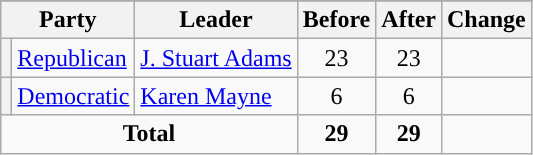<table class="wikitable" style="text-align:center;">
<tr>
</tr>
<tr>
<th colspan=2>Party</th>
<th>Leader</th>
<th>Before</th>
<th>After</th>
<th>Change</th>
</tr>
<tr>
<th style="background-color:"></th>
<td style="text-align:left;"><a href='#'>Republican</a></td>
<td style="text-align:left;"><a href='#'>J. Stuart Adams</a></td>
<td>23</td>
<td>23</td>
<td></td>
</tr>
<tr>
<th style="background-color:"></th>
<td style="text-align:left;"><a href='#'>Democratic</a></td>
<td style="text-align:left;"><a href='#'>Karen Mayne</a></td>
<td>6</td>
<td>6</td>
<td></td>
</tr>
<tr>
<td colspan=3><strong>Total</strong></td>
<td><strong>29</strong></td>
<td><strong>29</strong></td>
<td></td>
</tr>
</table>
